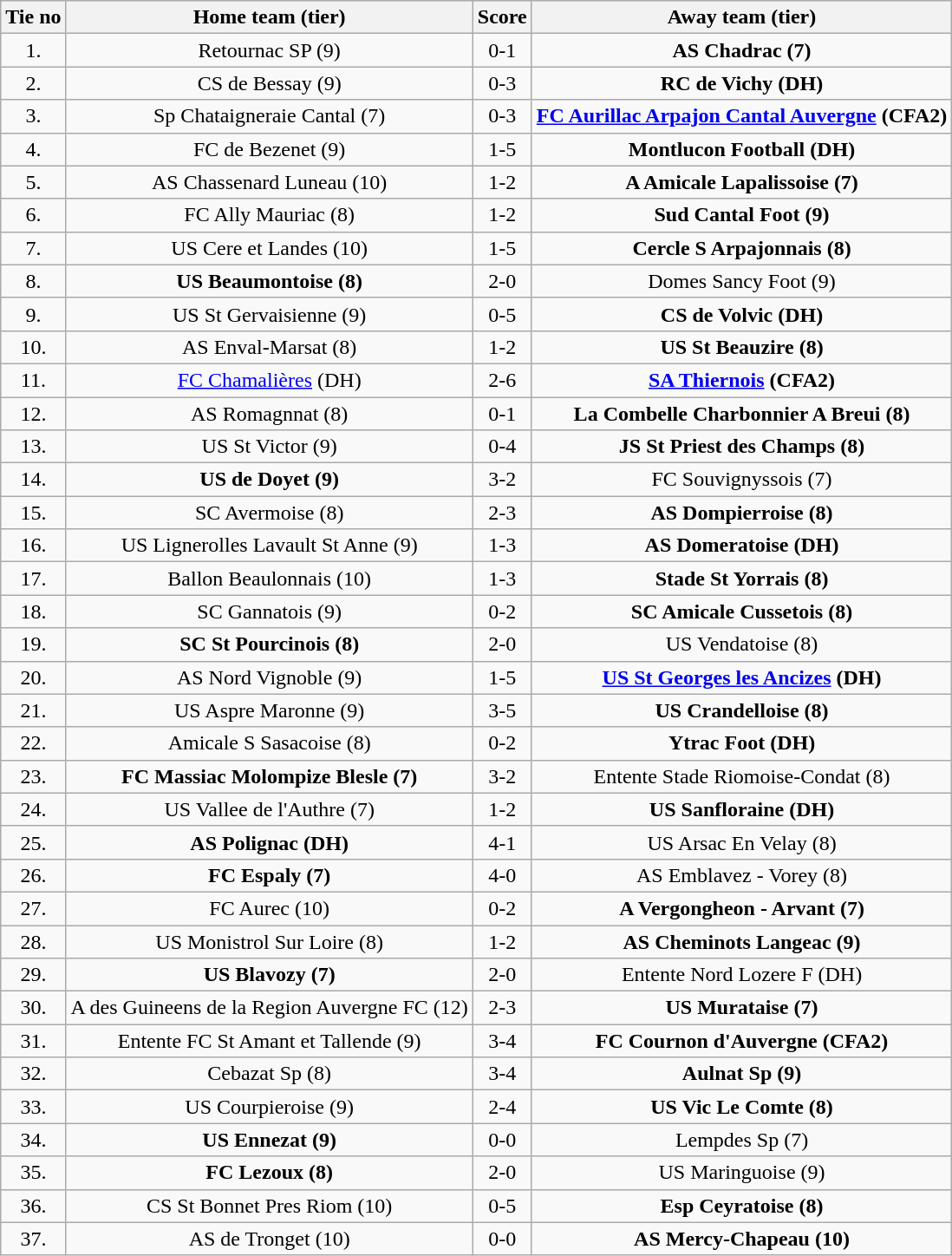<table class="wikitable" style="text-align: center">
<tr>
<th>Tie no</th>
<th>Home team (tier)</th>
<th>Score</th>
<th>Away team (tier)</th>
</tr>
<tr>
<td>1.</td>
<td>Retournac SP (9)</td>
<td>0-1</td>
<td><strong>AS Chadrac (7)</strong></td>
</tr>
<tr>
<td>2.</td>
<td>CS de Bessay (9)</td>
<td>0-3</td>
<td><strong>RC de Vichy (DH)</strong></td>
</tr>
<tr>
<td>3.</td>
<td>Sp Chataigneraie Cantal (7)</td>
<td>0-3</td>
<td><strong><a href='#'>FC Aurillac Arpajon Cantal Auvergne</a> (CFA2)</strong></td>
</tr>
<tr>
<td>4.</td>
<td>FC de Bezenet (9)</td>
<td>1-5</td>
<td><strong>Montlucon Football (DH)</strong></td>
</tr>
<tr>
<td>5.</td>
<td>AS Chassenard Luneau (10)</td>
<td>1-2</td>
<td><strong>A Amicale Lapalissoise (7)</strong></td>
</tr>
<tr>
<td>6.</td>
<td>FC Ally Mauriac (8)</td>
<td>1-2</td>
<td><strong>Sud Cantal Foot (9)</strong></td>
</tr>
<tr>
<td>7.</td>
<td>US Cere et Landes (10)</td>
<td>1-5</td>
<td><strong>Cercle S Arpajonnais (8)</strong></td>
</tr>
<tr>
<td>8.</td>
<td><strong>US Beaumontoise (8)</strong></td>
<td>2-0</td>
<td>Domes Sancy Foot (9)</td>
</tr>
<tr>
<td>9.</td>
<td>US St Gervaisienne (9)</td>
<td>0-5</td>
<td><strong>CS de Volvic (DH)</strong></td>
</tr>
<tr>
<td>10.</td>
<td>AS Enval-Marsat (8)</td>
<td>1-2</td>
<td><strong>US St Beauzire (8)</strong></td>
</tr>
<tr>
<td>11.</td>
<td><a href='#'>FC Chamalières</a> (DH)</td>
<td>2-6</td>
<td><strong><a href='#'>SA Thiernois</a> (CFA2)</strong></td>
</tr>
<tr>
<td>12.</td>
<td>AS Romagnnat (8)</td>
<td>0-1</td>
<td><strong>La Combelle Charbonnier A Breui (8)</strong></td>
</tr>
<tr>
<td>13.</td>
<td>US St Victor (9)</td>
<td>0-4</td>
<td><strong>JS St Priest des Champs (8)</strong></td>
</tr>
<tr>
<td>14.</td>
<td><strong>US de Doyet (9)</strong></td>
<td>3-2</td>
<td>FC Souvignyssois (7)</td>
</tr>
<tr>
<td>15.</td>
<td>SC Avermoise (8)</td>
<td>2-3</td>
<td><strong>AS Dompierroise (8)</strong></td>
</tr>
<tr>
<td>16.</td>
<td>US Lignerolles Lavault St Anne (9)</td>
<td>1-3</td>
<td><strong>AS Domeratoise (DH)</strong></td>
</tr>
<tr>
<td>17.</td>
<td>Ballon Beaulonnais (10)</td>
<td>1-3</td>
<td><strong>Stade St Yorrais (8)</strong></td>
</tr>
<tr>
<td>18.</td>
<td>SC Gannatois (9)</td>
<td>0-2</td>
<td><strong>SC Amicale Cussetois (8)</strong></td>
</tr>
<tr>
<td>19.</td>
<td><strong>SC St Pourcinois (8)</strong></td>
<td>2-0</td>
<td>US Vendatoise (8)</td>
</tr>
<tr>
<td>20.</td>
<td>AS Nord Vignoble (9)</td>
<td>1-5</td>
<td><strong><a href='#'>US St Georges les Ancizes</a> (DH)</strong></td>
</tr>
<tr>
<td>21.</td>
<td>US Aspre Maronne (9)</td>
<td>3-5</td>
<td><strong>US Crandelloise (8)</strong></td>
</tr>
<tr>
<td>22.</td>
<td>Amicale S Sasacoise (8)</td>
<td>0-2</td>
<td><strong>Ytrac Foot (DH)</strong></td>
</tr>
<tr>
<td>23.</td>
<td><strong>FC Massiac Molompize Blesle (7)</strong></td>
<td>3-2 </td>
<td>Entente Stade Riomoise-Condat (8)</td>
</tr>
<tr>
<td>24.</td>
<td>US Vallee de l'Authre (7)</td>
<td>1-2</td>
<td><strong>US Sanfloraine (DH)</strong></td>
</tr>
<tr>
<td>25.</td>
<td><strong>AS Polignac (DH)</strong></td>
<td>4-1</td>
<td>US Arsac En Velay (8)</td>
</tr>
<tr>
<td>26.</td>
<td><strong>FC Espaly (7)</strong></td>
<td>4-0</td>
<td>AS Emblavez - Vorey (8)</td>
</tr>
<tr>
<td>27.</td>
<td>FC Aurec (10)</td>
<td>0-2</td>
<td><strong>A Vergongheon - Arvant (7)</strong></td>
</tr>
<tr>
<td>28.</td>
<td>US Monistrol Sur Loire (8)</td>
<td>1-2</td>
<td><strong>AS Cheminots Langeac (9)</strong></td>
</tr>
<tr>
<td>29.</td>
<td><strong>US Blavozy (7)</strong></td>
<td>2-0</td>
<td>Entente Nord Lozere F (DH)</td>
</tr>
<tr>
<td>30.</td>
<td>A des Guineens de la Region Auvergne FC (12)</td>
<td>2-3</td>
<td><strong>US Murataise (7)</strong></td>
</tr>
<tr>
<td>31.</td>
<td>Entente FC St Amant et Tallende (9)</td>
<td>3-4</td>
<td><strong>FC Cournon d'Auvergne (CFA2)</strong></td>
</tr>
<tr>
<td>32.</td>
<td>Cebazat Sp (8)</td>
<td>3-4</td>
<td><strong>Aulnat Sp (9)</strong></td>
</tr>
<tr>
<td>33.</td>
<td>US Courpieroise (9)</td>
<td>2-4</td>
<td><strong>US Vic Le Comte (8)</strong></td>
</tr>
<tr>
<td>34.</td>
<td><strong>US Ennezat (9)</strong></td>
<td>0-0 </td>
<td>Lempdes Sp (7)</td>
</tr>
<tr>
<td>35.</td>
<td><strong>FC Lezoux (8)</strong></td>
<td>2-0</td>
<td>US Maringuoise (9)</td>
</tr>
<tr>
<td>36.</td>
<td>CS St Bonnet Pres Riom (10)</td>
<td>0-5</td>
<td><strong>Esp Ceyratoise (8)</strong></td>
</tr>
<tr>
<td>37.</td>
<td>AS de Tronget (10)</td>
<td>0-0 </td>
<td><strong>AS Mercy-Chapeau (10)</strong></td>
</tr>
</table>
